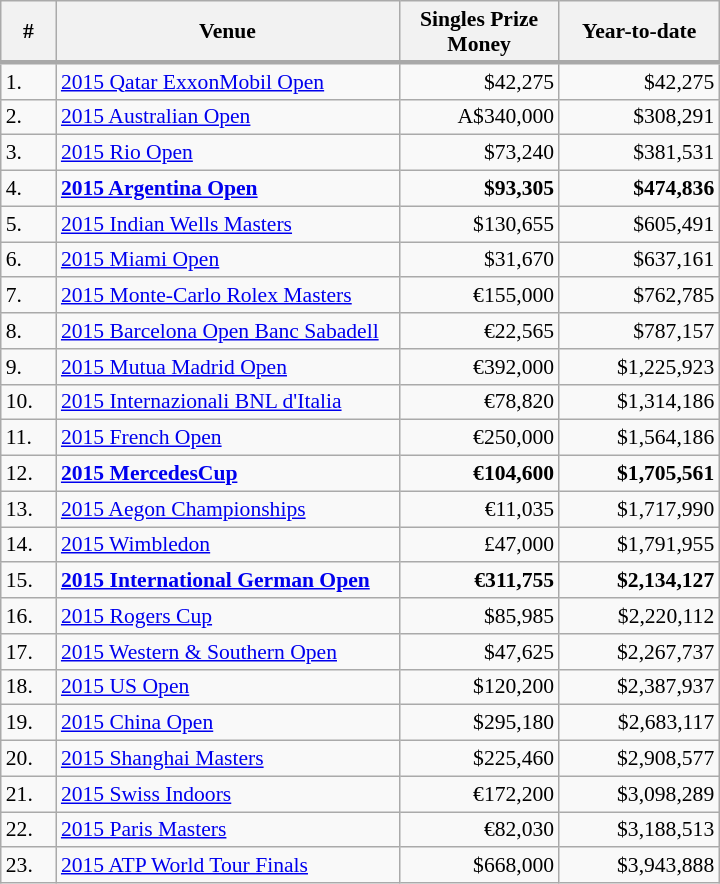<table class="wikitable" style="font-size:90%">
<tr>
<th style="width:30px;">#</th>
<th style="width:222px;">Venue</th>
<th style="width:100px;">Singles Prize Money</th>
<th style="width:100px;">Year-to-date</th>
</tr>
<tr style="text-align:center; border-bottom:3px solid darkgrey">
</tr>
<tr>
<td>1.</td>
<td><a href='#'>2015 Qatar ExxonMobil Open</a></td>
<td style="text-align:right;">$42,275</td>
<td style="text-align:right;">$42,275</td>
</tr>
<tr>
<td>2.</td>
<td><a href='#'>2015 Australian Open</a></td>
<td style="text-align:right;">A$340,000</td>
<td style="text-align:right;">$308,291</td>
</tr>
<tr>
<td>3.</td>
<td><a href='#'>2015 Rio Open</a></td>
<td style="text-align:right;">$73,240</td>
<td style="text-align:right;">$381,531</td>
</tr>
<tr>
<td>4.</td>
<td><strong><a href='#'>2015 Argentina Open</a></strong></td>
<td style="text-align:right;"><strong>$93,305</strong></td>
<td style="text-align:right;"><strong>$474,836</strong></td>
</tr>
<tr>
<td>5.</td>
<td><a href='#'>2015 Indian Wells Masters</a></td>
<td style="text-align:right;">$130,655</td>
<td style="text-align:right;">$605,491</td>
</tr>
<tr>
<td>6.</td>
<td><a href='#'>2015 Miami Open</a></td>
<td style="text-align:right;">$31,670</td>
<td style="text-align:right;">$637,161</td>
</tr>
<tr>
<td>7.</td>
<td><a href='#'>2015 Monte-Carlo Rolex Masters</a></td>
<td style="text-align:right;">€155,000</td>
<td style="text-align:right;">$762,785</td>
</tr>
<tr>
<td>8.</td>
<td><a href='#'>2015 Barcelona Open Banc Sabadell</a></td>
<td style="text-align:right;">€22,565</td>
<td style="text-align:right;">$787,157</td>
</tr>
<tr>
<td>9.</td>
<td><a href='#'>2015 Mutua Madrid Open</a></td>
<td style="text-align:right;">€392,000</td>
<td style="text-align:right;">$1,225,923</td>
</tr>
<tr>
<td>10.</td>
<td><a href='#'>2015 Internazionali BNL d'Italia</a></td>
<td style="text-align:right;">€78,820</td>
<td style="text-align:right;">$1,314,186</td>
</tr>
<tr>
<td>11.</td>
<td><a href='#'>2015 French Open</a></td>
<td style="text-align:right;">€250,000</td>
<td style="text-align:right;">$1,564,186</td>
</tr>
<tr>
<td>12.</td>
<td><strong><a href='#'>2015 MercedesCup</a></strong></td>
<td style="text-align:right;"><strong>€104,600</strong></td>
<td style="text-align:right;"><strong>$1,705,561</strong></td>
</tr>
<tr>
<td>13.</td>
<td><a href='#'>2015 Aegon Championships</a></td>
<td style="text-align:right;">€11,035</td>
<td style="text-align:right;">$1,717,990</td>
</tr>
<tr>
<td>14.</td>
<td><a href='#'>2015 Wimbledon</a></td>
<td style="text-align:right;">£47,000</td>
<td style="text-align:right;">$1,791,955</td>
</tr>
<tr>
<td>15.</td>
<td><strong><a href='#'>2015 International German Open</a></strong></td>
<td style="text-align:right;"><strong>€311,755</strong></td>
<td style="text-align:right;"><strong>$2,134,127</strong></td>
</tr>
<tr>
<td>16.</td>
<td><a href='#'>2015 Rogers Cup</a></td>
<td style="text-align:right;">$85,985</td>
<td style="text-align:right;">$2,220,112</td>
</tr>
<tr>
<td>17.</td>
<td><a href='#'>2015 Western & Southern Open</a></td>
<td style="text-align:right;">$47,625</td>
<td style="text-align:right;">$2,267,737</td>
</tr>
<tr>
<td>18.</td>
<td><a href='#'>2015 US Open</a></td>
<td style="text-align:right;">$120,200</td>
<td style="text-align:right;">$2,387,937</td>
</tr>
<tr>
<td>19.</td>
<td><a href='#'>2015 China Open</a></td>
<td style="text-align:right;">$295,180</td>
<td style="text-align:right;">$2,683,117</td>
</tr>
<tr>
<td>20.</td>
<td><a href='#'>2015 Shanghai Masters</a></td>
<td style="text-align:right;">$225,460</td>
<td style="text-align:right;">$2,908,577</td>
</tr>
<tr>
<td>21.</td>
<td><a href='#'>2015 Swiss Indoors</a></td>
<td style="text-align:right;">€172,200</td>
<td style="text-align:right;">$3,098,289</td>
</tr>
<tr>
<td>22.</td>
<td><a href='#'>2015 Paris Masters</a></td>
<td style="text-align:right;">€82,030</td>
<td style="text-align:right;">$3,188,513</td>
</tr>
<tr>
<td>23.</td>
<td><a href='#'>2015 ATP World Tour Finals</a></td>
<td style="text-align:right;">$668,000</td>
<td style="text-align:right;">$3,943,888</td>
</tr>
</table>
